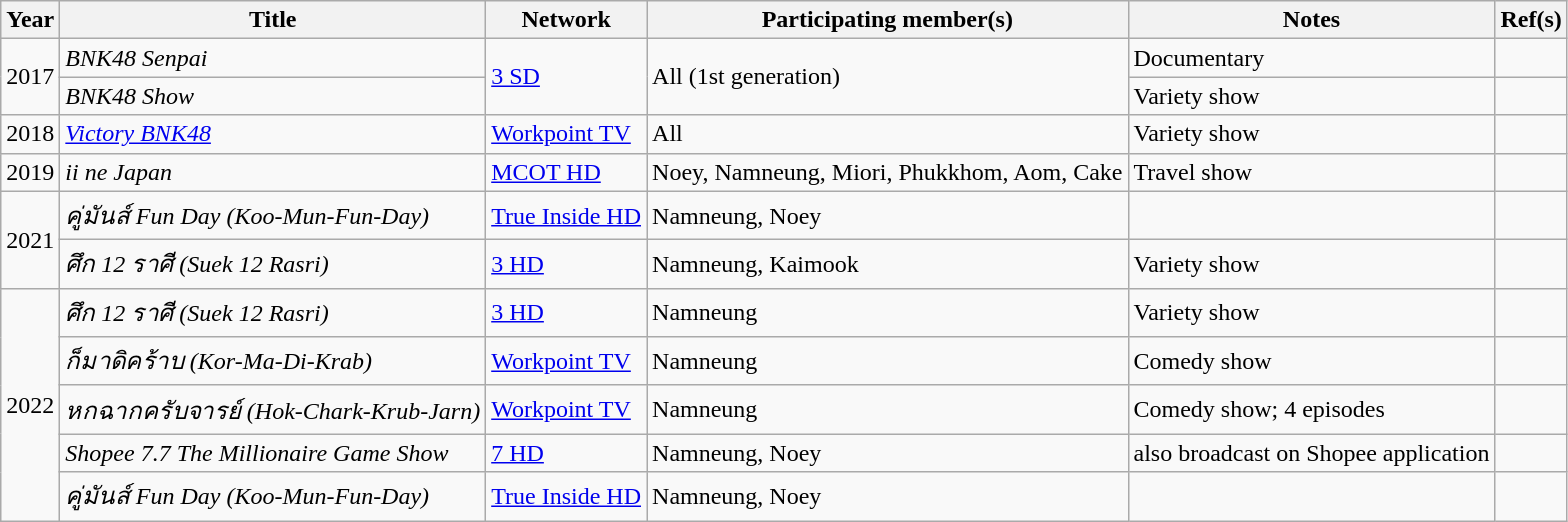<table class="wikitable">
<tr>
<th>Year</th>
<th>Title</th>
<th>Network</th>
<th>Participating member(s)</th>
<th>Notes</th>
<th>Ref(s)</th>
</tr>
<tr>
<td rowspan="2">2017</td>
<td><em>BNK48 Senpai</em></td>
<td rowspan="2"><a href='#'>3 SD</a></td>
<td rowspan="2">All (1st generation)</td>
<td>Documentary</td>
<td></td>
</tr>
<tr>
<td><em>BNK48 Show</em></td>
<td>Variety show</td>
<td></td>
</tr>
<tr>
<td>2018</td>
<td><em><a href='#'>Victory BNK48</a></em></td>
<td><a href='#'>Workpoint TV</a></td>
<td>All</td>
<td>Variety show</td>
<td></td>
</tr>
<tr>
<td>2019</td>
<td><em>ii ne Japan</em></td>
<td><a href='#'>MCOT HD</a></td>
<td>Noey, Namneung, Miori, Phukkhom, Aom, Cake</td>
<td>Travel show</td>
<td></td>
</tr>
<tr>
<td rowspan="2">2021</td>
<td><em>คู่มันส์ Fun Day (Koo-Mun-Fun-Day)</em></td>
<td><a href='#'>True Inside HD</a></td>
<td>Namneung, Noey</td>
<td></td>
<td></td>
</tr>
<tr>
<td><em>ศึก 12 ราศี (Suek 12 Rasri)</em></td>
<td><a href='#'>3 HD</a></td>
<td>Namneung, Kaimook</td>
<td>Variety show</td>
<td></td>
</tr>
<tr>
<td rowspan="5">2022</td>
<td><em>ศึก 12 ราศี (Suek 12 Rasri)</em></td>
<td><a href='#'>3 HD</a></td>
<td>Namneung</td>
<td>Variety show</td>
<td></td>
</tr>
<tr>
<td><em>ก็มาดิคร้าบ (Kor-Ma-Di-Krab)</em></td>
<td><a href='#'>Workpoint TV</a></td>
<td>Namneung</td>
<td>Comedy show</td>
<td></td>
</tr>
<tr>
<td><em>หกฉากครับจารย์ (Hok-Chark-Krub-Jarn)</em></td>
<td><a href='#'>Workpoint TV</a></td>
<td>Namneung</td>
<td>Comedy show; 4 episodes</td>
<td></td>
</tr>
<tr>
<td><em>Shopee 7.7 The Millionaire Game Show</em></td>
<td><a href='#'>7 HD</a></td>
<td>Namneung, Noey</td>
<td>also broadcast on Shopee application</td>
<td></td>
</tr>
<tr>
<td><em>คู่มันส์ Fun Day (Koo-Mun-Fun-Day)</em></td>
<td><a href='#'>True Inside HD</a></td>
<td>Namneung, Noey</td>
<td></td>
<td></td>
</tr>
</table>
